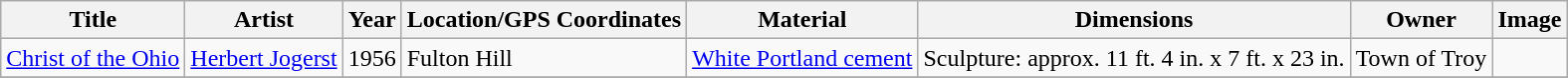<table class="wikitable sortable">
<tr>
<th>Title</th>
<th>Artist</th>
<th>Year</th>
<th>Location/GPS Coordinates</th>
<th>Material</th>
<th>Dimensions</th>
<th>Owner</th>
<th>Image</th>
</tr>
<tr>
<td><a href='#'>Christ of the Ohio</a></td>
<td><a href='#'>Herbert Jogerst</a></td>
<td>1956</td>
<td>Fulton Hill</td>
<td><a href='#'>White Portland cement</a></td>
<td>Sculpture: approx. 11 ft. 4 in. x 7 ft. x 23 in.</td>
<td>Town of Troy</td>
<td></td>
</tr>
<tr>
</tr>
</table>
